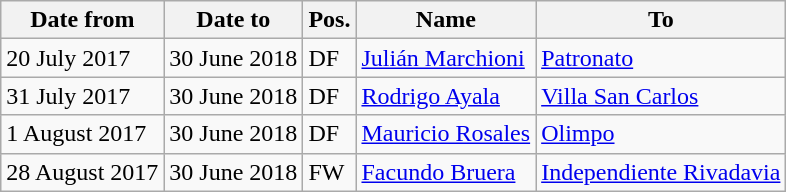<table class="wikitable">
<tr>
<th>Date from</th>
<th>Date to</th>
<th>Pos.</th>
<th>Name</th>
<th>To</th>
</tr>
<tr>
<td>20 July 2017</td>
<td>30 June 2018</td>
<td>DF</td>
<td> <a href='#'>Julián Marchioni</a></td>
<td> <a href='#'>Patronato</a></td>
</tr>
<tr>
<td>31 July 2017</td>
<td>30 June 2018</td>
<td>DF</td>
<td> <a href='#'>Rodrigo Ayala</a></td>
<td> <a href='#'>Villa San Carlos</a></td>
</tr>
<tr>
<td>1 August 2017</td>
<td>30 June 2018</td>
<td>DF</td>
<td> <a href='#'>Mauricio Rosales</a></td>
<td> <a href='#'>Olimpo</a></td>
</tr>
<tr>
<td>28 August 2017</td>
<td>30 June 2018</td>
<td>FW</td>
<td> <a href='#'>Facundo Bruera</a></td>
<td> <a href='#'>Independiente Rivadavia</a></td>
</tr>
</table>
